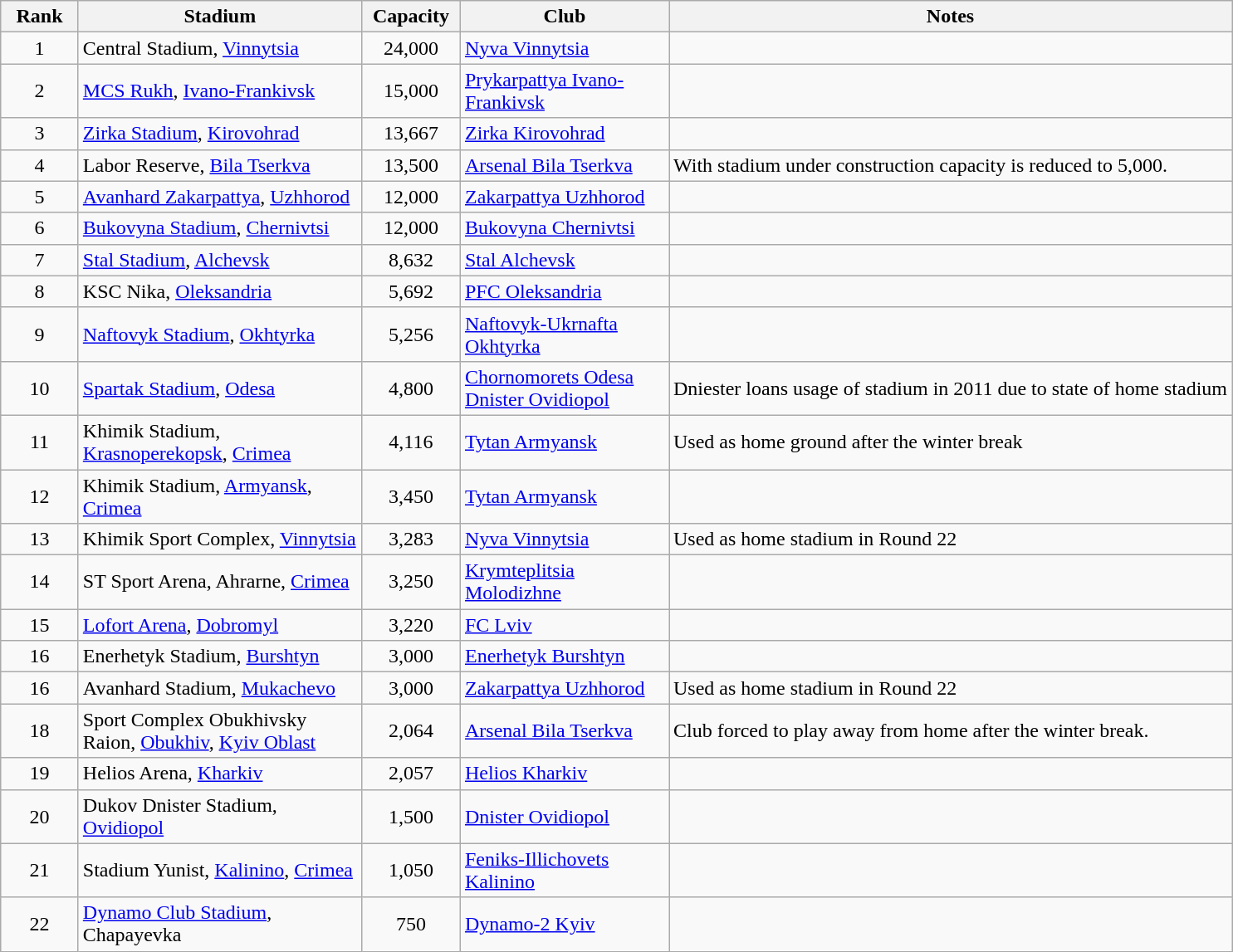<table class="wikitable">
<tr>
<th width=55>Rank</th>
<th width=220>Stadium</th>
<th width=72>Capacity</th>
<th width=160>Club</th>
<th>Notes</th>
</tr>
<tr>
<td align=center>1</td>
<td Central Stadium (Vinnytsia)>Central Stadium, <a href='#'>Vinnytsia</a></td>
<td align=center>24,000</td>
<td><a href='#'>Nyva Vinnytsia</a></td>
<td></td>
</tr>
<tr>
<td align=center>2</td>
<td><a href='#'>MCS Rukh</a>, <a href='#'>Ivano-Frankivsk</a></td>
<td align=center>15,000</td>
<td><a href='#'>Prykarpattya Ivano-Frankivsk</a></td>
<td></td>
</tr>
<tr>
<td align=center>3</td>
<td><a href='#'>Zirka Stadium</a>, <a href='#'>Kirovohrad</a></td>
<td align=center>13,667</td>
<td><a href='#'>Zirka Kirovohrad</a></td>
<td></td>
</tr>
<tr>
<td align=center>4</td>
<td>Labor Reserve, <a href='#'>Bila Tserkva</a></td>
<td align=center>13,500</td>
<td><a href='#'>Arsenal Bila Tserkva</a></td>
<td>With stadium under construction capacity is reduced to 5,000.</td>
</tr>
<tr>
<td align=center>5</td>
<td><a href='#'>Avanhard Zakarpattya</a>, <a href='#'>Uzhhorod</a></td>
<td align=center>12,000</td>
<td><a href='#'>Zakarpattya Uzhhorod</a></td>
<td></td>
</tr>
<tr>
<td align=center>6</td>
<td><a href='#'>Bukovyna Stadium</a>, <a href='#'>Chernivtsi</a></td>
<td align=center>12,000</td>
<td><a href='#'>Bukovyna Chernivtsi</a></td>
<td></td>
</tr>
<tr>
<td align=center>7</td>
<td><a href='#'>Stal Stadium</a>, <a href='#'>Alchevsk</a></td>
<td align=center>8,632</td>
<td><a href='#'>Stal Alchevsk</a></td>
<td></td>
</tr>
<tr>
<td align=center>8</td>
<td>KSC Nika, <a href='#'>Oleksandria</a></td>
<td align=center>5,692</td>
<td><a href='#'>PFC Oleksandria</a></td>
<td></td>
</tr>
<tr>
<td align=center>9</td>
<td><a href='#'>Naftovyk Stadium</a>, <a href='#'>Okhtyrka</a></td>
<td align=center>5,256</td>
<td><a href='#'>Naftovyk-Ukrnafta Okhtyrka</a></td>
<td></td>
</tr>
<tr>
<td align=center>10</td>
<td><a href='#'>Spartak Stadium</a>, <a href='#'>Odesa</a></td>
<td align=center>4,800</td>
<td><a href='#'>Chornomorets Odesa</a><br> <a href='#'>Dnister Ovidiopol</a></td>
<td>Dniester loans usage of stadium in 2011 due to state of home stadium</td>
</tr>
<tr>
<td align=center>11</td>
<td>Khimik Stadium, <a href='#'>Krasnoperekopsk</a>, <a href='#'>Crimea</a></td>
<td align=center>4,116</td>
<td><a href='#'>Tytan Armyansk</a></td>
<td>Used as home ground after the winter break</td>
</tr>
<tr>
<td align=center>12</td>
<td>Khimik Stadium, <a href='#'>Armyansk</a>, <a href='#'>Crimea</a></td>
<td align=center>3,450</td>
<td><a href='#'>Tytan Armyansk</a></td>
<td></td>
</tr>
<tr>
<td align=center>13</td>
<td>Khimik Sport Complex, <a href='#'>Vinnytsia</a></td>
<td align=center>3,283</td>
<td><a href='#'>Nyva Vinnytsia</a></td>
<td>Used as home stadium in Round 22</td>
</tr>
<tr>
<td align=center>14</td>
<td>ST Sport Arena, Ahrarne, <a href='#'>Crimea</a></td>
<td align=center>3,250</td>
<td><a href='#'>Krymteplitsia Molodizhne</a></td>
<td></td>
</tr>
<tr>
<td align=center>15</td>
<td><a href='#'>Lofort Arena</a>, <a href='#'>Dobromyl</a></td>
<td align=center>3,220</td>
<td><a href='#'>FC Lviv</a></td>
<td></td>
</tr>
<tr>
<td align=center>16</td>
<td>Enerhetyk Stadium, <a href='#'>Burshtyn</a></td>
<td align=center>3,000</td>
<td><a href='#'>Enerhetyk Burshtyn</a></td>
<td></td>
</tr>
<tr>
<td align=center>16</td>
<td>Avanhard Stadium, <a href='#'>Mukachevo</a></td>
<td align=center>3,000</td>
<td><a href='#'>Zakarpattya Uzhhorod</a></td>
<td>Used as home stadium in Round 22</td>
</tr>
<tr>
<td align=center>18</td>
<td>Sport Complex Obukhivsky Raion, <a href='#'>Obukhiv</a>, <a href='#'>Kyiv Oblast</a></td>
<td align=center>2,064</td>
<td><a href='#'>Arsenal Bila Tserkva</a></td>
<td>Club forced to play away from home after the winter break.</td>
</tr>
<tr>
<td align=center>19</td>
<td>Helios Arena, <a href='#'>Kharkiv</a></td>
<td align=center>2,057</td>
<td><a href='#'>Helios Kharkiv</a></td>
<td></td>
</tr>
<tr>
<td align=center>20</td>
<td>Dukov Dnister Stadium, <a href='#'>Ovidiopol</a></td>
<td align=center>1,500</td>
<td><a href='#'>Dnister Ovidiopol</a></td>
<td></td>
</tr>
<tr>
<td align=center>21</td>
<td>Stadium Yunist, <a href='#'>Kalinino</a>, <a href='#'>Crimea</a></td>
<td align=center>1,050</td>
<td><a href='#'>Feniks-Illichovets Kalinino</a></td>
<td></td>
</tr>
<tr>
<td align=center>22</td>
<td><a href='#'>Dynamo Club Stadium</a>, Chapayevka</td>
<td align=center>750</td>
<td><a href='#'>Dynamo-2 Kyiv</a></td>
<td></td>
</tr>
</table>
